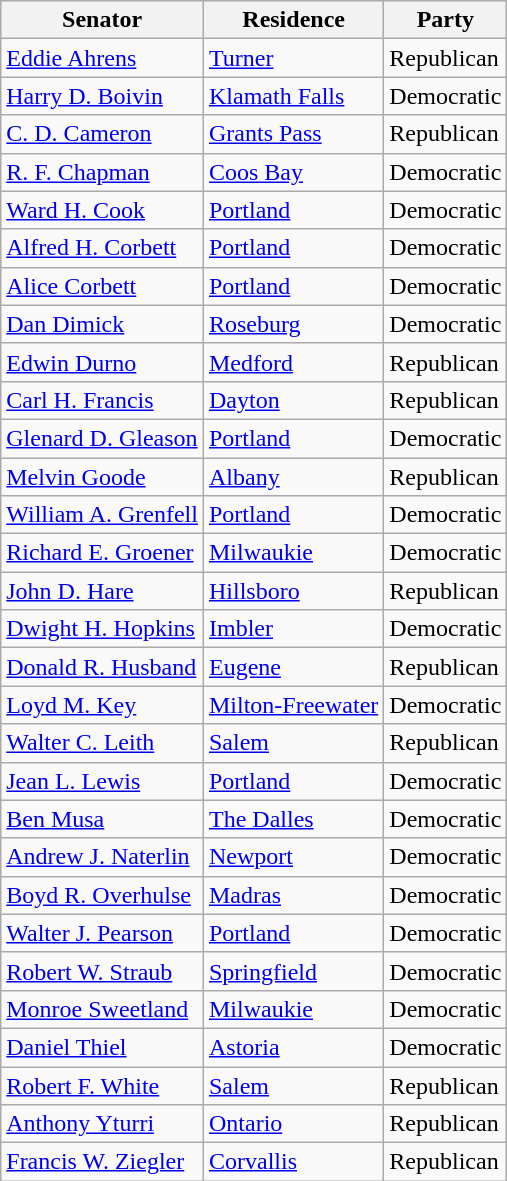<table class="wikitable">
<tr>
<th>Senator</th>
<th>Residence</th>
<th>Party</th>
</tr>
<tr>
<td><a href='#'>Eddie Ahrens</a></td>
<td><a href='#'>Turner</a></td>
<td>Republican</td>
</tr>
<tr>
<td><a href='#'>Harry D. Boivin</a></td>
<td><a href='#'>Klamath Falls</a></td>
<td>Democratic</td>
</tr>
<tr>
<td><a href='#'>C. D. Cameron</a></td>
<td><a href='#'>Grants Pass</a></td>
<td>Republican</td>
</tr>
<tr>
<td><a href='#'>R. F. Chapman</a></td>
<td><a href='#'>Coos Bay</a></td>
<td>Democratic</td>
</tr>
<tr>
<td><a href='#'>Ward H. Cook</a></td>
<td><a href='#'>Portland</a></td>
<td>Democratic</td>
</tr>
<tr>
<td><a href='#'>Alfred H. Corbett</a></td>
<td><a href='#'>Portland</a></td>
<td>Democratic</td>
</tr>
<tr>
<td><a href='#'>Alice Corbett</a></td>
<td><a href='#'>Portland</a></td>
<td>Democratic</td>
</tr>
<tr>
<td><a href='#'>Dan Dimick</a></td>
<td><a href='#'>Roseburg</a></td>
<td>Democratic</td>
</tr>
<tr>
<td><a href='#'>Edwin Durno</a></td>
<td><a href='#'>Medford</a></td>
<td>Republican</td>
</tr>
<tr>
<td><a href='#'>Carl H. Francis</a></td>
<td><a href='#'>Dayton</a></td>
<td>Republican</td>
</tr>
<tr>
<td><a href='#'>Glenard D. Gleason</a></td>
<td><a href='#'>Portland</a></td>
<td>Democratic</td>
</tr>
<tr>
<td><a href='#'>Melvin Goode</a></td>
<td><a href='#'>Albany</a></td>
<td>Republican</td>
</tr>
<tr>
<td><a href='#'>William A. Grenfell</a></td>
<td><a href='#'>Portland</a></td>
<td>Democratic</td>
</tr>
<tr>
<td><a href='#'>Richard E. Groener</a></td>
<td><a href='#'>Milwaukie</a></td>
<td>Democratic</td>
</tr>
<tr>
<td><a href='#'>John D. Hare</a></td>
<td><a href='#'>Hillsboro</a></td>
<td>Republican</td>
</tr>
<tr>
<td><a href='#'>Dwight H. Hopkins</a></td>
<td><a href='#'>Imbler</a></td>
<td>Democratic</td>
</tr>
<tr>
<td><a href='#'>Donald R. Husband</a></td>
<td><a href='#'>Eugene</a></td>
<td>Republican</td>
</tr>
<tr>
<td><a href='#'>Loyd M. Key</a></td>
<td><a href='#'>Milton-Freewater</a></td>
<td>Democratic</td>
</tr>
<tr>
<td><a href='#'>Walter C. Leith</a></td>
<td><a href='#'>Salem</a></td>
<td>Republican</td>
</tr>
<tr>
<td><a href='#'>Jean L. Lewis</a></td>
<td><a href='#'>Portland</a></td>
<td>Democratic</td>
</tr>
<tr>
<td><a href='#'>Ben Musa</a></td>
<td><a href='#'>The Dalles</a></td>
<td>Democratic</td>
</tr>
<tr>
<td><a href='#'>Andrew J. Naterlin</a></td>
<td><a href='#'>Newport</a></td>
<td>Democratic</td>
</tr>
<tr>
<td><a href='#'>Boyd R. Overhulse</a></td>
<td><a href='#'>Madras</a></td>
<td>Democratic</td>
</tr>
<tr>
<td><a href='#'>Walter J. Pearson</a></td>
<td><a href='#'>Portland</a></td>
<td>Democratic</td>
</tr>
<tr>
<td><a href='#'>Robert W. Straub</a></td>
<td><a href='#'>Springfield</a></td>
<td>Democratic</td>
</tr>
<tr>
<td><a href='#'>Monroe Sweetland</a></td>
<td><a href='#'>Milwaukie</a></td>
<td>Democratic</td>
</tr>
<tr>
<td><a href='#'>Daniel Thiel</a></td>
<td><a href='#'>Astoria</a></td>
<td>Democratic</td>
</tr>
<tr>
<td><a href='#'>Robert F. White</a></td>
<td><a href='#'>Salem</a></td>
<td>Republican</td>
</tr>
<tr>
<td><a href='#'>Anthony Yturri</a></td>
<td><a href='#'>Ontario</a></td>
<td>Republican</td>
</tr>
<tr>
<td><a href='#'>Francis W. Ziegler</a></td>
<td><a href='#'>Corvallis</a></td>
<td>Republican</td>
</tr>
</table>
